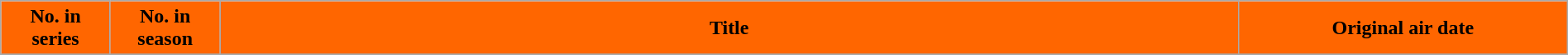<table class="wikitable plainrowheaders" style="width:100%; margin:auto; background:#FFF;">
<tr>
<th style="background:#f60" width="7%">No. in<br>series</th>
<th style="background:#f60" width="7%">No. in<br>season</th>
<th style="background:#f60" width="65%">Title</th>
<th style="background:#f60">Original air date</th>
</tr>
<tr>
</tr>
</table>
